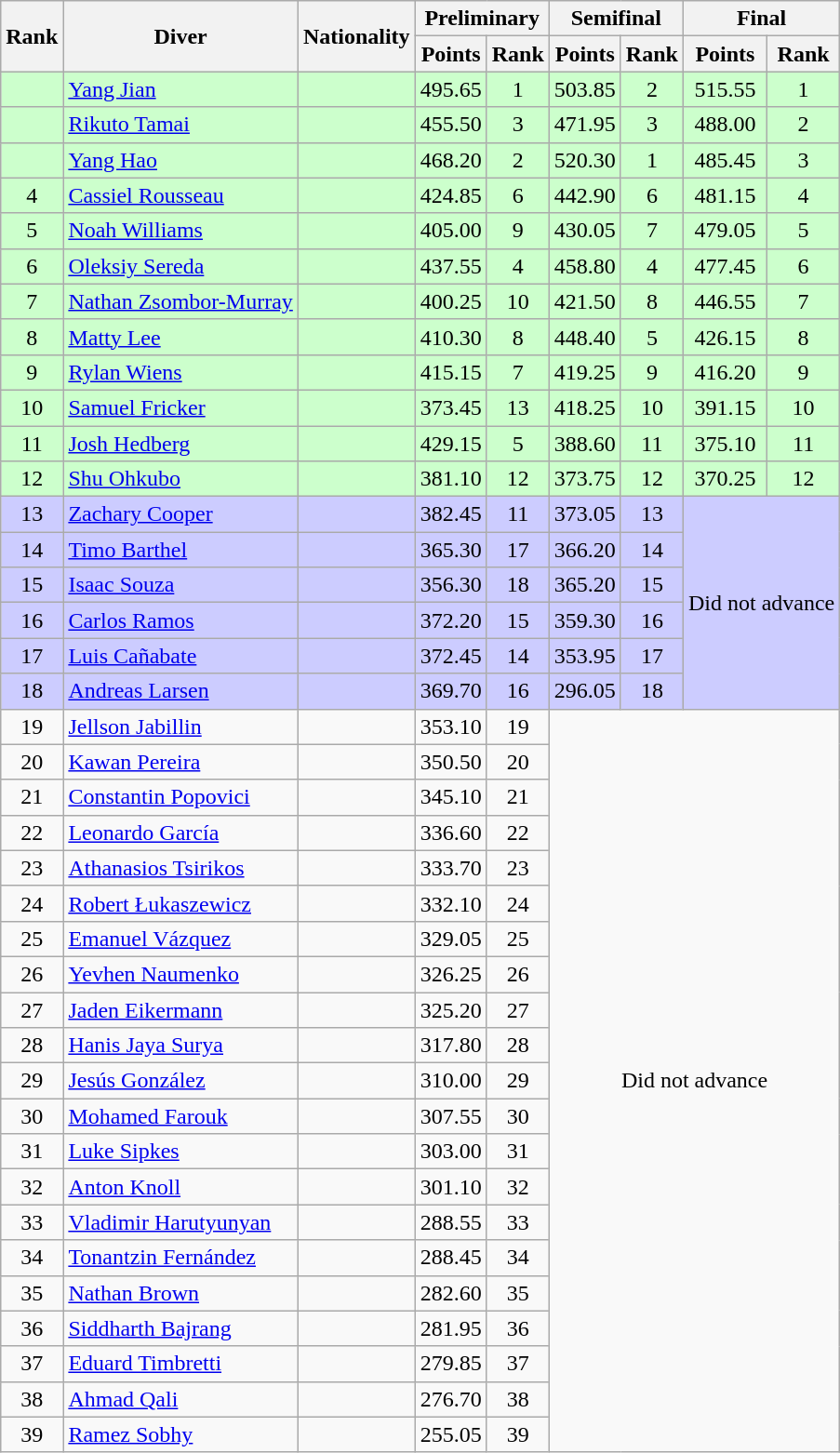<table class="wikitable sortable" style="text-align:center">
<tr>
<th rowspan=2>Rank</th>
<th rowspan=2>Diver</th>
<th rowspan=2>Nationality</th>
<th colspan=2>Preliminary</th>
<th colspan=2>Semifinal</th>
<th colspan=2>Final</th>
</tr>
<tr>
<th>Points</th>
<th>Rank</th>
<th>Points</th>
<th>Rank</th>
<th>Points</th>
<th>Rank</th>
</tr>
<tr bgcolor=ccffcc>
<td></td>
<td align=left><a href='#'>Yang Jian</a></td>
<td align=left></td>
<td>495.65</td>
<td>1</td>
<td>503.85</td>
<td>2</td>
<td>515.55</td>
<td>1</td>
</tr>
<tr bgcolor=ccffcc>
<td></td>
<td align=left><a href='#'>Rikuto Tamai</a></td>
<td align=left></td>
<td>455.50</td>
<td>3</td>
<td>471.95</td>
<td>3</td>
<td>488.00</td>
<td>2</td>
</tr>
<tr bgcolor=ccffcc>
<td></td>
<td align=left><a href='#'>Yang Hao</a></td>
<td align=left></td>
<td>468.20</td>
<td>2</td>
<td>520.30</td>
<td>1</td>
<td>485.45</td>
<td>3</td>
</tr>
<tr bgcolor=ccffcc>
<td>4</td>
<td align=left><a href='#'>Cassiel Rousseau</a></td>
<td align=left></td>
<td>424.85</td>
<td>6</td>
<td>442.90</td>
<td>6</td>
<td>481.15</td>
<td>4</td>
</tr>
<tr bgcolor=ccffcc>
<td>5</td>
<td align=left><a href='#'>Noah Williams</a></td>
<td align=left></td>
<td>405.00</td>
<td>9</td>
<td>430.05</td>
<td>7</td>
<td>479.05</td>
<td>5</td>
</tr>
<tr bgcolor=ccffcc>
<td>6</td>
<td align=left><a href='#'>Oleksiy Sereda</a></td>
<td align=left></td>
<td>437.55</td>
<td>4</td>
<td>458.80</td>
<td>4</td>
<td>477.45</td>
<td>6</td>
</tr>
<tr bgcolor=ccffcc>
<td>7</td>
<td align=left><a href='#'>Nathan Zsombor-Murray</a></td>
<td align=left></td>
<td>400.25</td>
<td>10</td>
<td>421.50</td>
<td>8</td>
<td>446.55</td>
<td>7</td>
</tr>
<tr bgcolor=ccffcc>
<td>8</td>
<td align=left><a href='#'>Matty Lee</a></td>
<td align=left></td>
<td>410.30</td>
<td>8</td>
<td>448.40</td>
<td>5</td>
<td>426.15</td>
<td>8</td>
</tr>
<tr bgcolor=ccffcc>
<td>9</td>
<td align=left><a href='#'>Rylan Wiens</a></td>
<td align=left></td>
<td>415.15</td>
<td>7</td>
<td>419.25</td>
<td>9</td>
<td>416.20</td>
<td>9</td>
</tr>
<tr bgcolor=ccffcc>
<td>10</td>
<td align=left><a href='#'>Samuel Fricker</a></td>
<td align=left></td>
<td>373.45</td>
<td>13</td>
<td>418.25</td>
<td>10</td>
<td>391.15</td>
<td>10</td>
</tr>
<tr bgcolor=ccffcc>
<td>11</td>
<td align=left><a href='#'>Josh Hedberg</a></td>
<td align=left></td>
<td>429.15</td>
<td>5</td>
<td>388.60</td>
<td>11</td>
<td>375.10</td>
<td>11</td>
</tr>
<tr bgcolor=ccffcc>
<td>12</td>
<td align=left><a href='#'>Shu Ohkubo</a></td>
<td align=left></td>
<td>381.10</td>
<td>12</td>
<td>373.75</td>
<td>12</td>
<td>370.25</td>
<td>12</td>
</tr>
<tr bgcolor=ccccff>
<td>13</td>
<td align=left><a href='#'>Zachary Cooper</a></td>
<td align=left></td>
<td>382.45</td>
<td>11</td>
<td>373.05</td>
<td>13</td>
<td colspan=4 rowspan=6>Did not advance</td>
</tr>
<tr bgcolor=ccccff>
<td>14</td>
<td align=left><a href='#'>Timo Barthel</a></td>
<td align=left></td>
<td>365.30</td>
<td>17</td>
<td>366.20</td>
<td>14</td>
</tr>
<tr bgcolor=ccccff>
<td>15</td>
<td align=left><a href='#'>Isaac Souza</a></td>
<td align=left></td>
<td>356.30</td>
<td>18</td>
<td>365.20</td>
<td>15</td>
</tr>
<tr bgcolor=ccccff>
<td>16</td>
<td align=left><a href='#'>Carlos Ramos</a></td>
<td align=left></td>
<td>372.20</td>
<td>15</td>
<td>359.30</td>
<td>16</td>
</tr>
<tr bgcolor=ccccff>
<td>17</td>
<td align=left><a href='#'>Luis Cañabate</a></td>
<td align=left></td>
<td>372.45</td>
<td>14</td>
<td>353.95</td>
<td>17</td>
</tr>
<tr bgcolor=ccccff>
<td>18</td>
<td align=left><a href='#'>Andreas Larsen</a></td>
<td align=left></td>
<td>369.70</td>
<td>16</td>
<td>296.05</td>
<td>18</td>
</tr>
<tr>
<td>19</td>
<td align=left><a href='#'>Jellson Jabillin</a></td>
<td align=left></td>
<td>353.10</td>
<td>19</td>
<td colspan=4 rowspan=21>Did not advance</td>
</tr>
<tr>
<td>20</td>
<td align=left><a href='#'>Kawan Pereira</a></td>
<td align=left></td>
<td>350.50</td>
<td>20</td>
</tr>
<tr>
<td>21</td>
<td align=left><a href='#'>Constantin Popovici</a></td>
<td align=left></td>
<td>345.10</td>
<td>21</td>
</tr>
<tr>
<td>22</td>
<td align=left><a href='#'>Leonardo García</a></td>
<td align=left></td>
<td>336.60</td>
<td>22</td>
</tr>
<tr>
<td>23</td>
<td align=left><a href='#'>Athanasios Tsirikos</a></td>
<td align=left></td>
<td>333.70</td>
<td>23</td>
</tr>
<tr>
<td>24</td>
<td align=left><a href='#'>Robert Łukaszewicz</a></td>
<td align=left></td>
<td>332.10</td>
<td>24</td>
</tr>
<tr>
<td>25</td>
<td align=left><a href='#'>Emanuel Vázquez</a></td>
<td align=left></td>
<td>329.05</td>
<td>25</td>
</tr>
<tr>
<td>26</td>
<td align=left><a href='#'>Yevhen Naumenko</a></td>
<td align=left></td>
<td>326.25</td>
<td>26</td>
</tr>
<tr>
<td>27</td>
<td align=left><a href='#'>Jaden Eikermann</a></td>
<td align=left></td>
<td>325.20</td>
<td>27</td>
</tr>
<tr>
<td>28</td>
<td align=left><a href='#'>Hanis Jaya Surya</a></td>
<td align=left></td>
<td>317.80</td>
<td>28</td>
</tr>
<tr>
<td>29</td>
<td align=left><a href='#'>Jesús González</a></td>
<td align=left></td>
<td>310.00</td>
<td>29</td>
</tr>
<tr>
<td>30</td>
<td align=left><a href='#'>Mohamed Farouk</a></td>
<td align=left></td>
<td>307.55</td>
<td>30</td>
</tr>
<tr>
<td>31</td>
<td align=left><a href='#'>Luke Sipkes</a></td>
<td align=left></td>
<td>303.00</td>
<td>31</td>
</tr>
<tr>
<td>32</td>
<td align=left><a href='#'>Anton Knoll</a></td>
<td align=left></td>
<td>301.10</td>
<td>32</td>
</tr>
<tr>
<td>33</td>
<td align=left><a href='#'>Vladimir Harutyunyan</a></td>
<td align=left></td>
<td>288.55</td>
<td>33</td>
</tr>
<tr>
<td>34</td>
<td align=left><a href='#'>Tonantzin Fernández</a></td>
<td align=left></td>
<td>288.45</td>
<td>34</td>
</tr>
<tr>
<td>35</td>
<td align=left><a href='#'>Nathan Brown</a></td>
<td align=left></td>
<td>282.60</td>
<td>35</td>
</tr>
<tr>
<td>36</td>
<td align=left><a href='#'>Siddharth Bajrang</a></td>
<td align=left></td>
<td>281.95</td>
<td>36</td>
</tr>
<tr>
<td>37</td>
<td align=left><a href='#'>Eduard Timbretti</a></td>
<td align=left></td>
<td>279.85</td>
<td>37</td>
</tr>
<tr>
<td>38</td>
<td align=left><a href='#'>Ahmad Qali</a></td>
<td align=left></td>
<td>276.70</td>
<td>38</td>
</tr>
<tr>
<td>39</td>
<td align=left><a href='#'>Ramez Sobhy</a></td>
<td align=left></td>
<td>255.05</td>
<td>39</td>
</tr>
</table>
